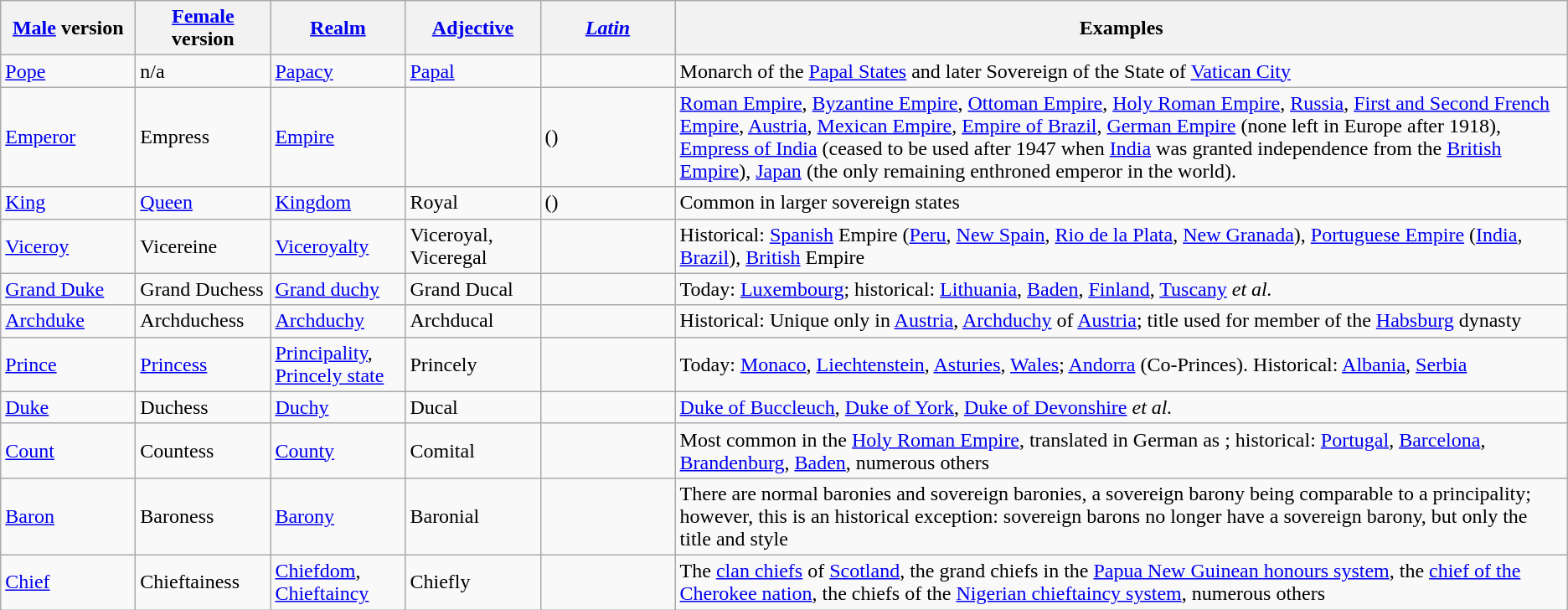<table class="wikitable sortable">
<tr>
<th width=100pt><a href='#'>Male</a> version</th>
<th width=100pt><a href='#'>Female</a> version</th>
<th width=100pt><a href='#'>Realm</a></th>
<th width=100pt><a href='#'>Adjective</a></th>
<th width=100pt><em><a href='#'>Latin</a></em></th>
<th>Examples</th>
</tr>
<tr>
<td><a href='#'>Pope</a></td>
<td>n/a</td>
<td><a href='#'>Papacy</a></td>
<td><a href='#'>Papal</a></td>
<td></td>
<td>Monarch of the <a href='#'>Papal States</a> and later Sovereign of the State of <a href='#'>Vatican City</a></td>
</tr>
<tr>
<td><a href='#'>Emperor</a></td>
<td>Empress</td>
<td><a href='#'>Empire</a></td>
<td></td>
<td> ()</td>
<td><a href='#'>Roman Empire</a>, <a href='#'>Byzantine Empire</a>, <a href='#'>Ottoman Empire</a>, <a href='#'>Holy Roman Empire</a>, <a href='#'>Russia</a>, <a href='#'>First and Second French Empire</a>, <a href='#'>Austria</a>, <a href='#'>Mexican Empire</a>, <a href='#'>Empire of Brazil</a>, <a href='#'>German Empire</a> (none left in Europe after 1918), <a href='#'>Empress of India</a> (ceased to be used after 1947 when <a href='#'>India</a> was granted independence from the <a href='#'>British Empire</a>), <a href='#'>Japan</a> (the only remaining enthroned emperor in the world).</td>
</tr>
<tr>
<td><a href='#'>King</a></td>
<td><a href='#'>Queen</a></td>
<td><a href='#'>Kingdom</a></td>
<td>Royal</td>
<td> ()</td>
<td>Common in larger sovereign states</td>
</tr>
<tr>
<td><a href='#'>Viceroy</a></td>
<td>Vicereine</td>
<td><a href='#'>Viceroyalty</a></td>
<td>Viceroyal, Viceregal</td>
<td></td>
<td>Historical: <a href='#'>Spanish</a> Empire (<a href='#'>Peru</a>, <a href='#'>New Spain</a>, <a href='#'>Rio de la Plata</a>, <a href='#'>New Granada</a>), <a href='#'>Portuguese Empire</a> (<a href='#'>India</a>, <a href='#'>Brazil</a>), <a href='#'>British</a> Empire</td>
</tr>
<tr>
<td><a href='#'>Grand Duke</a></td>
<td>Grand Duchess</td>
<td><a href='#'>Grand duchy</a></td>
<td>Grand Ducal</td>
<td></td>
<td>Today: <a href='#'>Luxembourg</a>; historical: <a href='#'>Lithuania</a>, <a href='#'>Baden</a>, <a href='#'>Finland</a>, <a href='#'>Tuscany</a> <em>et al.</em></td>
</tr>
<tr>
<td><a href='#'>Archduke</a></td>
<td>Archduchess</td>
<td><a href='#'>Archduchy</a></td>
<td>Archducal</td>
<td></td>
<td>Historical: Unique only in <a href='#'>Austria</a>, <a href='#'>Archduchy</a> of <a href='#'>Austria</a>; title used for member of the <a href='#'>Habsburg</a> dynasty</td>
</tr>
<tr>
<td><a href='#'>Prince</a></td>
<td><a href='#'>Princess</a></td>
<td><a href='#'>Principality</a>, <a href='#'>Princely state</a></td>
<td>Princely</td>
<td></td>
<td>Today: <a href='#'>Monaco</a>, <a href='#'>Liechtenstein</a>, <a href='#'>Asturies</a>, <a href='#'>Wales</a>; <a href='#'>Andorra</a> (Co-Princes). Historical: <a href='#'>Albania</a>, <a href='#'>Serbia</a></td>
</tr>
<tr>
<td><a href='#'>Duke</a></td>
<td>Duchess</td>
<td><a href='#'>Duchy</a></td>
<td>Ducal</td>
<td></td>
<td><a href='#'>Duke of Buccleuch</a>, <a href='#'>Duke of York</a>, <a href='#'>Duke of Devonshire</a> <em>et al.</em></td>
</tr>
<tr>
<td><a href='#'>Count</a></td>
<td>Countess</td>
<td><a href='#'>County</a></td>
<td>Comital</td>
<td></td>
<td>Most common in the <a href='#'>Holy Roman Empire</a>, translated in German as ; historical: <a href='#'>Portugal</a>, <a href='#'>Barcelona</a>, <a href='#'>Brandenburg</a>, <a href='#'>Baden</a>, numerous others</td>
</tr>
<tr>
<td><a href='#'>Baron</a></td>
<td>Baroness</td>
<td><a href='#'>Barony</a></td>
<td>Baronial</td>
<td></td>
<td>There are normal baronies and sovereign baronies, a sovereign barony being comparable to a principality; however, this is an historical exception: sovereign barons no longer have a sovereign barony, but only the title and style</td>
</tr>
<tr>
<td><a href='#'>Chief</a></td>
<td>Chieftainess</td>
<td><a href='#'>Chiefdom</a>, <a href='#'>Chieftaincy</a></td>
<td>Chiefly</td>
<td></td>
<td>The <a href='#'>clan chiefs</a> of <a href='#'>Scotland</a>, the grand chiefs in the <a href='#'>Papua New Guinean honours system</a>, the <a href='#'>chief of the Cherokee nation</a>, the chiefs of the <a href='#'>Nigerian chieftaincy system</a>, numerous others</td>
</tr>
</table>
